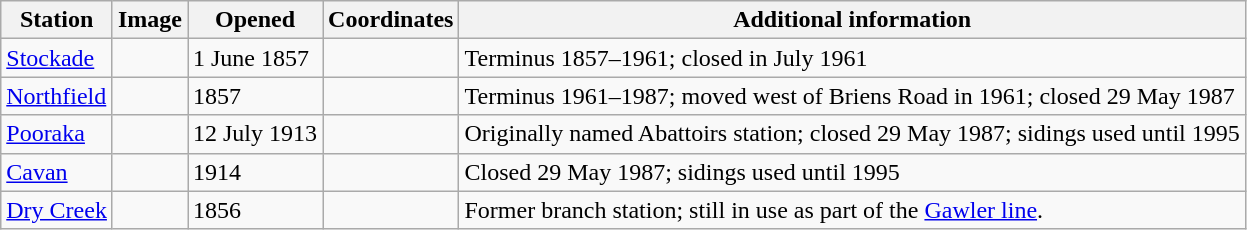<table class="wikitable sortable" border="2">
<tr>
<th>Station</th>
<th>Image</th>
<th>Opened</th>
<th>Coordinates</th>
<th>Additional information</th>
</tr>
<tr>
<td><a href='#'>Stockade</a></td>
<td></td>
<td>1 June 1857</td>
<td></td>
<td>Terminus 1857–1961; closed in July 1961</td>
</tr>
<tr>
<td><a href='#'>Northfield</a></td>
<td></td>
<td>1857</td>
<td><br></td>
<td>Terminus 1961–1987; moved west of Briens Road in 1961; closed 29 May 1987</td>
</tr>
<tr>
<td><a href='#'>Pooraka</a></td>
<td></td>
<td>12 July 1913</td>
<td></td>
<td>Originally named Abattoirs station; closed 29 May 1987; sidings used until 1995</td>
</tr>
<tr>
<td><a href='#'>Cavan</a></td>
<td></td>
<td>1914</td>
<td></td>
<td>Closed 29 May 1987; sidings used until 1995</td>
</tr>
<tr>
<td><a href='#'>Dry Creek</a></td>
<td></td>
<td>1856</td>
<td></td>
<td>Former branch station; still in use as part of the <a href='#'>Gawler line</a>.</td>
</tr>
</table>
